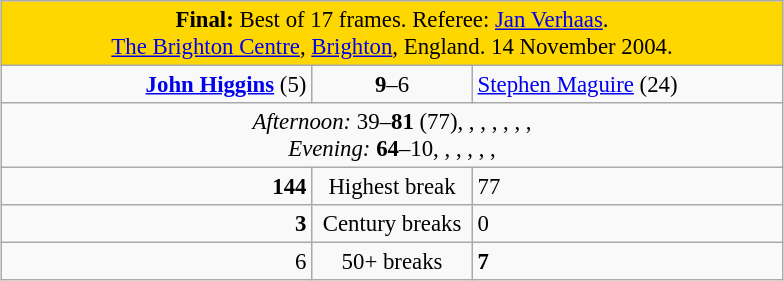<table class="wikitable" style="font-size: 95%; margin: 1em auto 1em auto;">
<tr>
<td colspan="3" align="center" bgcolor="#ffd700"><strong>Final:</strong> Best of 17 frames. Referee: <a href='#'>Jan Verhaas</a>.<br><a href='#'>The Brighton Centre</a>, <a href='#'>Brighton</a>, England. 14 November 2004.</td>
</tr>
<tr>
<td width="200" align="right"><strong><a href='#'>John Higgins</a></strong> (5)<br></td>
<td width="100" align="center"><strong>9</strong>–6</td>
<td width="200"><a href='#'>Stephen Maguire</a> (24)<br></td>
</tr>
<tr>
<td colspan="3" align="center" style="font-size: 100%"><em>Afternoon:</em> 39–<strong>81</strong> (77), , , , , , ,  <br><em>Evening:</em> <strong>64</strong>–10, , , , , , </td>
</tr>
<tr>
<td align="right"><strong>144</strong></td>
<td align="center">Highest break</td>
<td align="left">77</td>
</tr>
<tr>
<td align="right"><strong>3</strong></td>
<td align="center">Century breaks</td>
<td align="left">0</td>
</tr>
<tr>
<td align="right">6</td>
<td align="center">50+ breaks</td>
<td align="left"><strong>7</strong></td>
</tr>
</table>
